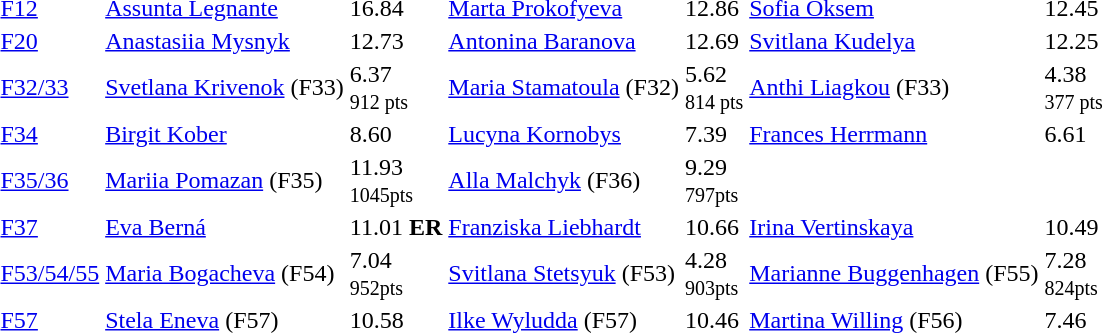<table>
<tr>
<td><a href='#'>F12</a></td>
<td><a href='#'>Assunta Legnante</a><br></td>
<td>16.84</td>
<td><a href='#'>Marta Prokofyeva</a><br></td>
<td>12.86</td>
<td><a href='#'>Sofia Oksem</a><br></td>
<td>12.45</td>
</tr>
<tr>
<td><a href='#'>F20</a></td>
<td><a href='#'>Anastasiia Mysnyk</a><br></td>
<td>12.73</td>
<td><a href='#'>Antonina Baranova</a><br></td>
<td>12.69</td>
<td><a href='#'>Svitlana Kudelya</a><br></td>
<td>12.25</td>
</tr>
<tr>
<td><a href='#'>F32/33</a></td>
<td><a href='#'>Svetlana Krivenok</a> (F33)<br></td>
<td>6.37<br><small>912 pts</small></td>
<td><a href='#'>Maria Stamatoula</a> (F32)<br></td>
<td>5.62<br><small>814 pts</small></td>
<td><a href='#'>Anthi Liagkou</a> (F33)<br></td>
<td>4.38<br><small>377 pts</small></td>
</tr>
<tr>
<td><a href='#'>F34</a></td>
<td><a href='#'>Birgit Kober</a><br></td>
<td>8.60</td>
<td><a href='#'>Lucyna Kornobys</a><br></td>
<td>7.39</td>
<td><a href='#'>Frances Herrmann</a><br></td>
<td>6.61</td>
</tr>
<tr>
<td><a href='#'>F35/36</a></td>
<td><a href='#'>Mariia Pomazan</a> (F35)<br></td>
<td>11.93<br><small>1045pts</small></td>
<td><a href='#'>Alla Malchyk</a> (F36)<br></td>
<td>9.29<br><small>797pts</small></td>
<td></td>
<td></td>
</tr>
<tr>
<td><a href='#'>F37</a></td>
<td><a href='#'>Eva Berná</a><br></td>
<td>11.01 <strong>ER</strong></td>
<td><a href='#'>Franziska Liebhardt</a><br></td>
<td>10.66</td>
<td><a href='#'>Irina Vertinskaya</a><br></td>
<td>10.49</td>
</tr>
<tr>
<td><a href='#'>F53/54/55</a></td>
<td><a href='#'>Maria Bogacheva</a> (F54)<br></td>
<td>7.04<br><small>952pts</small></td>
<td><a href='#'>Svitlana Stetsyuk</a> (F53)<br></td>
<td>4.28<br><small>903pts</small></td>
<td><a href='#'>Marianne Buggenhagen</a> (F55)<br></td>
<td>7.28<br><small>824pts</small></td>
</tr>
<tr>
<td><a href='#'>F57</a></td>
<td><a href='#'>Stela Eneva</a> (F57)<br></td>
<td>10.58</td>
<td><a href='#'>Ilke Wyludda</a> (F57)<br></td>
<td>10.46</td>
<td><a href='#'>Martina Willing</a> (F56)<br></td>
<td>7.46</td>
</tr>
</table>
